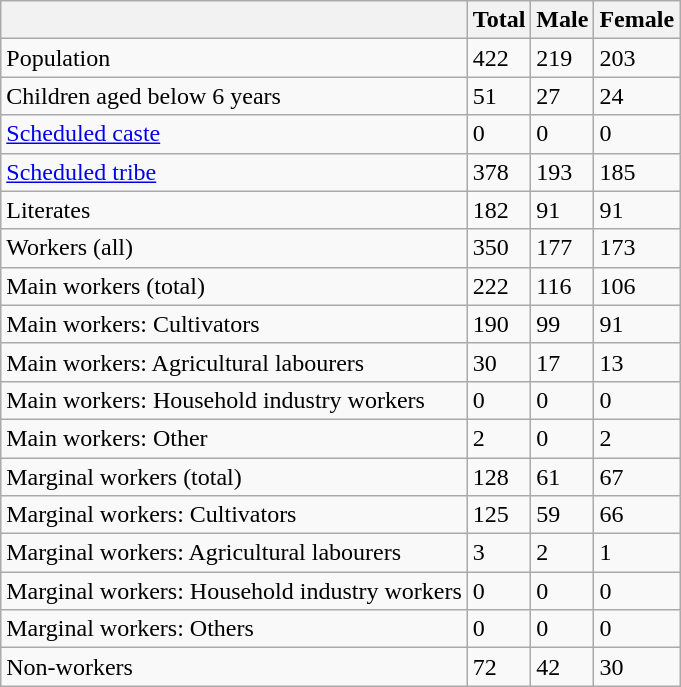<table class="wikitable sortable">
<tr>
<th></th>
<th>Total</th>
<th>Male</th>
<th>Female</th>
</tr>
<tr>
<td>Population</td>
<td>422</td>
<td>219</td>
<td>203</td>
</tr>
<tr>
<td>Children aged below 6 years</td>
<td>51</td>
<td>27</td>
<td>24</td>
</tr>
<tr>
<td><a href='#'>Scheduled caste</a></td>
<td>0</td>
<td>0</td>
<td>0</td>
</tr>
<tr>
<td><a href='#'>Scheduled tribe</a></td>
<td>378</td>
<td>193</td>
<td>185</td>
</tr>
<tr>
<td>Literates</td>
<td>182</td>
<td>91</td>
<td>91</td>
</tr>
<tr>
<td>Workers (all)</td>
<td>350</td>
<td>177</td>
<td>173</td>
</tr>
<tr>
<td>Main workers (total)</td>
<td>222</td>
<td>116</td>
<td>106</td>
</tr>
<tr>
<td>Main workers: Cultivators</td>
<td>190</td>
<td>99</td>
<td>91</td>
</tr>
<tr>
<td>Main workers: Agricultural labourers</td>
<td>30</td>
<td>17</td>
<td>13</td>
</tr>
<tr>
<td>Main workers: Household industry workers</td>
<td>0</td>
<td>0</td>
<td>0</td>
</tr>
<tr>
<td>Main workers: Other</td>
<td>2</td>
<td>0</td>
<td>2</td>
</tr>
<tr>
<td>Marginal workers (total)</td>
<td>128</td>
<td>61</td>
<td>67</td>
</tr>
<tr>
<td>Marginal workers: Cultivators</td>
<td>125</td>
<td>59</td>
<td>66</td>
</tr>
<tr>
<td>Marginal workers: Agricultural labourers</td>
<td>3</td>
<td>2</td>
<td>1</td>
</tr>
<tr>
<td>Marginal workers: Household industry workers</td>
<td>0</td>
<td>0</td>
<td>0</td>
</tr>
<tr>
<td>Marginal workers: Others</td>
<td>0</td>
<td>0</td>
<td>0</td>
</tr>
<tr>
<td>Non-workers</td>
<td>72</td>
<td>42</td>
<td>30</td>
</tr>
</table>
